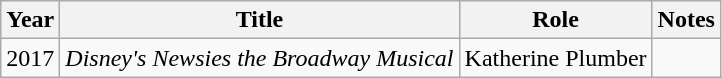<table class="wikitable sortable">
<tr>
<th>Year</th>
<th>Title</th>
<th>Role</th>
<th class="unsortable">Notes</th>
</tr>
<tr>
<td>2017</td>
<td><em>Disney's Newsies the Broadway Musical</em></td>
<td>Katherine Plumber</td>
<td></td>
</tr>
</table>
